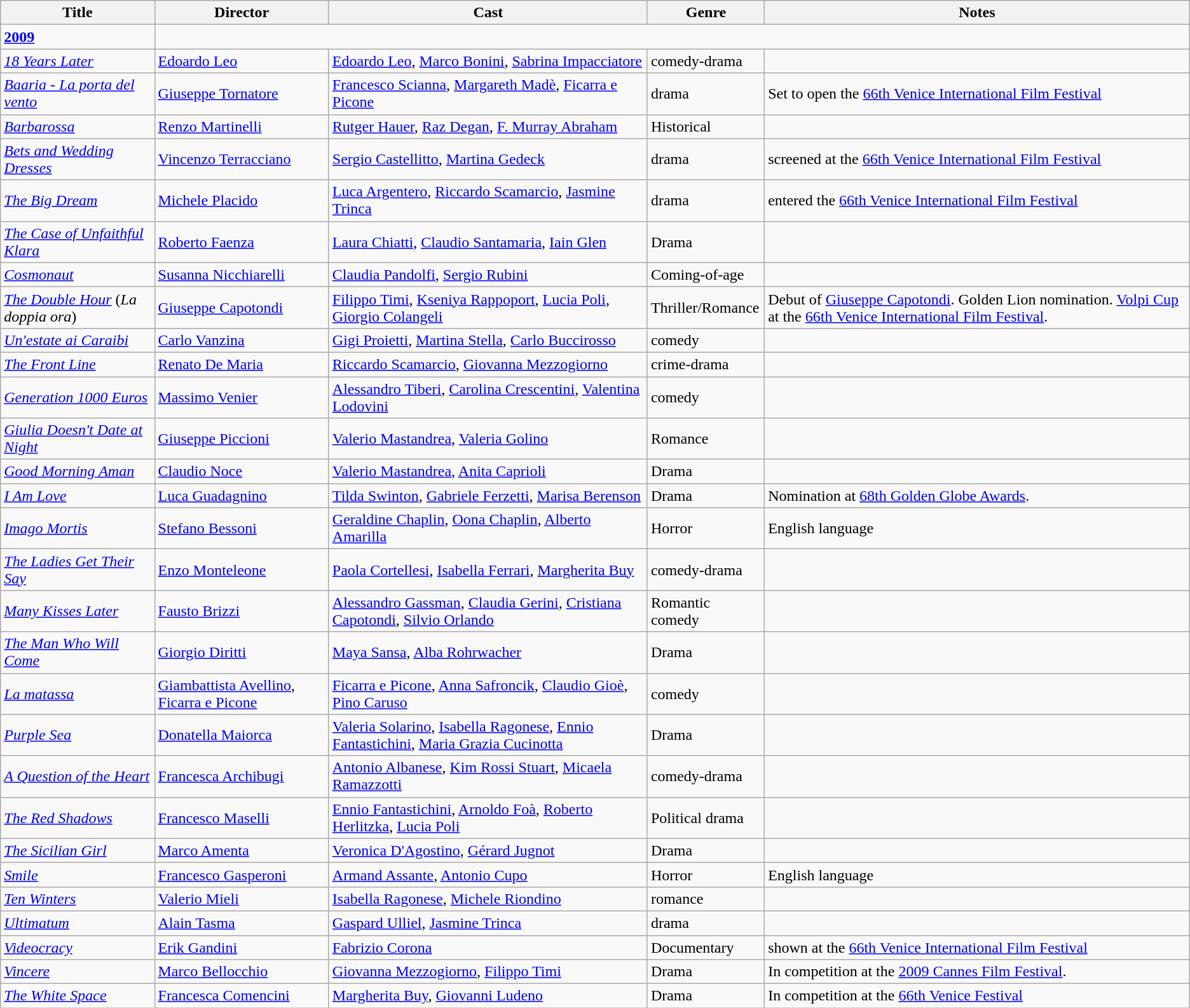<table class="wikitable">
<tr>
<th>Title</th>
<th>Director</th>
<th>Cast</th>
<th>Genre</th>
<th>Notes</th>
</tr>
<tr>
<td><strong><a href='#'>2009</a></strong></td>
</tr>
<tr>
<td><em><a href='#'>18 Years Later</a></em></td>
<td><a href='#'>Edoardo Leo</a></td>
<td><a href='#'>Edoardo Leo</a>, <a href='#'>Marco Bonini</a>, <a href='#'>Sabrina Impacciatore</a></td>
<td>comedy-drama</td>
<td></td>
</tr>
<tr>
<td><em><a href='#'>Baaria - La porta del vento</a></em></td>
<td><a href='#'>Giuseppe Tornatore</a></td>
<td><a href='#'>Francesco Scianna</a>, <a href='#'>Margareth Madè</a>, <a href='#'>Ficarra e Picone</a></td>
<td>drama</td>
<td>Set to open the <a href='#'>66th Venice International Film Festival</a></td>
</tr>
<tr>
<td><em><a href='#'>Barbarossa</a></em></td>
<td><a href='#'>Renzo Martinelli</a></td>
<td><a href='#'>Rutger Hauer</a>, <a href='#'>Raz Degan</a>, <a href='#'>F. Murray Abraham</a></td>
<td>Historical</td>
<td></td>
</tr>
<tr>
<td><em><a href='#'>Bets and Wedding Dresses</a></em></td>
<td><a href='#'>Vincenzo Terracciano</a></td>
<td><a href='#'>Sergio Castellitto</a>, <a href='#'>Martina Gedeck</a></td>
<td>drama</td>
<td>screened at the <a href='#'>66th Venice International Film Festival</a></td>
</tr>
<tr>
<td><em><a href='#'>The Big Dream</a></em></td>
<td><a href='#'>Michele Placido</a></td>
<td><a href='#'>Luca Argentero</a>, <a href='#'>Riccardo Scamarcio</a>, <a href='#'>Jasmine Trinca</a></td>
<td>drama</td>
<td>entered the <a href='#'>66th Venice International Film Festival</a></td>
</tr>
<tr>
<td><em><a href='#'>The Case of Unfaithful Klara</a></em></td>
<td><a href='#'>Roberto Faenza</a></td>
<td><a href='#'>Laura Chiatti</a>, <a href='#'>Claudio Santamaria</a>, <a href='#'>Iain Glen</a></td>
<td>Drama</td>
<td></td>
</tr>
<tr>
<td><em><a href='#'>Cosmonaut</a></em></td>
<td><a href='#'>Susanna Nicchiarelli</a></td>
<td><a href='#'>Claudia Pandolfi</a>, <a href='#'>Sergio Rubini</a></td>
<td>Coming-of-age</td>
<td></td>
</tr>
<tr>
<td><em><a href='#'>The Double Hour</a></em> (<em>La doppia ora</em>)</td>
<td><a href='#'>Giuseppe Capotondi</a></td>
<td><a href='#'>Filippo Timi</a>, <a href='#'>Kseniya Rappoport</a>, <a href='#'>Lucia Poli</a>, <a href='#'>Giorgio Colangeli</a></td>
<td>Thriller/Romance</td>
<td>Debut of <a href='#'>Giuseppe Capotondi</a>. Golden Lion nomination. <a href='#'>Volpi Cup</a> at the <a href='#'>66th Venice International Film Festival</a>.</td>
</tr>
<tr>
<td><em><a href='#'>Un'estate ai Caraibi</a></em></td>
<td><a href='#'>Carlo Vanzina</a></td>
<td><a href='#'>Gigi Proietti</a>, <a href='#'>Martina Stella</a>, <a href='#'>Carlo Buccirosso</a></td>
<td>comedy</td>
<td></td>
</tr>
<tr>
<td><em><a href='#'>The Front Line</a></em></td>
<td><a href='#'>Renato De Maria</a></td>
<td><a href='#'>Riccardo Scamarcio</a>, <a href='#'>Giovanna Mezzogiorno</a></td>
<td>crime-drama</td>
<td></td>
</tr>
<tr>
<td><em><a href='#'>Generation 1000 Euros</a></em></td>
<td><a href='#'>Massimo Venier</a></td>
<td><a href='#'>Alessandro Tiberi</a>, <a href='#'>Carolina Crescentini</a>, <a href='#'>Valentina Lodovini</a></td>
<td>comedy</td>
<td></td>
</tr>
<tr>
<td><em><a href='#'>Giulia Doesn't Date at Night</a></em></td>
<td><a href='#'>Giuseppe Piccioni</a></td>
<td><a href='#'>Valerio Mastandrea</a>, <a href='#'>Valeria Golino</a></td>
<td>Romance</td>
<td></td>
</tr>
<tr>
<td><em><a href='#'>Good Morning Aman</a></em></td>
<td><a href='#'>Claudio Noce</a></td>
<td><a href='#'>Valerio Mastandrea</a>, <a href='#'>Anita Caprioli</a></td>
<td>Drama</td>
<td></td>
</tr>
<tr>
<td><em><a href='#'>I Am Love</a></em></td>
<td><a href='#'>Luca Guadagnino</a></td>
<td><a href='#'>Tilda Swinton</a>, <a href='#'>Gabriele Ferzetti</a>, <a href='#'>Marisa Berenson</a></td>
<td>Drama</td>
<td>Nomination at <a href='#'>68th Golden Globe Awards</a>.</td>
</tr>
<tr>
<td><em><a href='#'>Imago Mortis</a></em></td>
<td><a href='#'>Stefano Bessoni</a></td>
<td><a href='#'>Geraldine Chaplin</a>, <a href='#'>Oona Chaplin</a>, <a href='#'>Alberto Amarilla</a></td>
<td>Horror</td>
<td>English language</td>
</tr>
<tr>
<td><em><a href='#'>The Ladies Get Their Say</a></em></td>
<td><a href='#'>Enzo Monteleone</a></td>
<td><a href='#'>Paola Cortellesi</a>, <a href='#'>Isabella Ferrari</a>, <a href='#'>Margherita Buy</a></td>
<td>comedy-drama</td>
<td></td>
</tr>
<tr>
<td><em><a href='#'>Many Kisses Later</a></em></td>
<td><a href='#'>Fausto Brizzi</a></td>
<td><a href='#'>Alessandro Gassman</a>, <a href='#'>Claudia Gerini</a>, <a href='#'>Cristiana Capotondi</a>, <a href='#'>Silvio Orlando</a></td>
<td>Romantic comedy</td>
<td></td>
</tr>
<tr>
<td><em><a href='#'>The Man Who Will Come</a></em></td>
<td><a href='#'>Giorgio Diritti</a></td>
<td><a href='#'>Maya Sansa</a>, <a href='#'>Alba Rohrwacher</a></td>
<td>Drama</td>
<td></td>
</tr>
<tr>
<td><em><a href='#'>La matassa</a></em></td>
<td><a href='#'>Giambattista Avellino</a>, <a href='#'>Ficarra e Picone</a></td>
<td><a href='#'>Ficarra e Picone</a>, <a href='#'>Anna Safroncik</a>, <a href='#'>Claudio Gioè</a>, <a href='#'>Pino Caruso</a></td>
<td>comedy</td>
<td></td>
</tr>
<tr>
<td><em><a href='#'>Purple Sea</a></em></td>
<td><a href='#'>Donatella Maiorca</a></td>
<td><a href='#'>Valeria Solarino</a>, <a href='#'>Isabella Ragonese</a>, <a href='#'>Ennio Fantastichini</a>, <a href='#'>Maria Grazia Cucinotta</a></td>
<td>Drama</td>
<td></td>
</tr>
<tr>
<td><em><a href='#'>A Question of the Heart</a></em></td>
<td><a href='#'>Francesca Archibugi</a></td>
<td><a href='#'>Antonio Albanese</a>, <a href='#'>Kim Rossi Stuart</a>, <a href='#'>Micaela Ramazzotti</a></td>
<td>comedy-drama</td>
<td></td>
</tr>
<tr>
<td><em><a href='#'>The Red Shadows</a></em></td>
<td><a href='#'>Francesco Maselli</a></td>
<td><a href='#'>Ennio Fantastichini</a>, <a href='#'>Arnoldo Foà</a>, <a href='#'>Roberto Herlitzka</a>, <a href='#'>Lucia Poli</a></td>
<td>Political drama</td>
<td></td>
</tr>
<tr>
<td><em><a href='#'>The Sicilian Girl</a></em></td>
<td><a href='#'>Marco Amenta</a></td>
<td><a href='#'>Veronica D'Agostino</a>, <a href='#'>Gérard Jugnot</a></td>
<td>Drama</td>
<td></td>
</tr>
<tr>
<td><em><a href='#'>Smile</a></em></td>
<td><a href='#'>Francesco Gasperoni</a></td>
<td><a href='#'>Armand Assante</a>, <a href='#'>Antonio Cupo</a></td>
<td>Horror</td>
<td>English language</td>
</tr>
<tr>
<td><em><a href='#'>Ten Winters</a></em></td>
<td><a href='#'>Valerio Mieli</a></td>
<td><a href='#'>Isabella Ragonese</a>, <a href='#'>Michele Riondino</a></td>
<td>romance</td>
<td></td>
</tr>
<tr>
<td><em><a href='#'>Ultimatum</a></em></td>
<td><a href='#'>Alain Tasma</a></td>
<td><a href='#'>Gaspard Ulliel</a>, <a href='#'>Jasmine Trinca</a></td>
<td>drama</td>
<td></td>
</tr>
<tr>
<td><em><a href='#'>Videocracy</a></em></td>
<td><a href='#'>Erik Gandini</a></td>
<td><a href='#'>Fabrizio Corona</a></td>
<td>Documentary</td>
<td>shown at the <a href='#'>66th Venice International Film Festival</a></td>
</tr>
<tr>
<td><em><a href='#'>Vincere</a></em></td>
<td><a href='#'>Marco Bellocchio</a></td>
<td><a href='#'>Giovanna Mezzogiorno</a>, <a href='#'>Filippo Timi</a></td>
<td>Drama</td>
<td>In competition at the <a href='#'>2009 Cannes Film Festival</a>.</td>
</tr>
<tr>
<td><em><a href='#'>The White Space</a></em></td>
<td><a href='#'>Francesca Comencini</a></td>
<td><a href='#'>Margherita Buy</a>, <a href='#'>Giovanni Ludeno</a></td>
<td>Drama</td>
<td>In competition at the <a href='#'>66th Venice Festival</a></td>
</tr>
</table>
